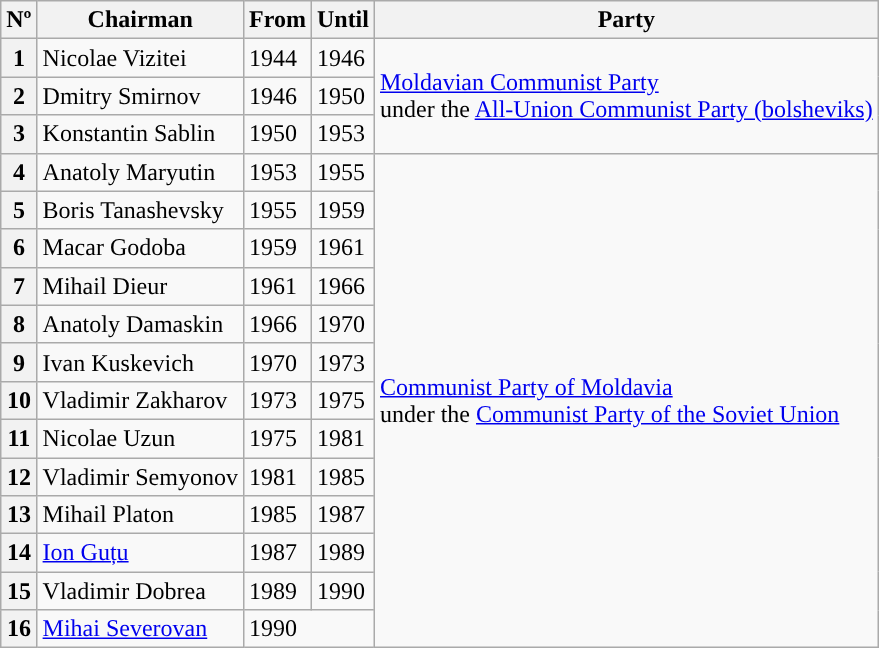<table class="wikitable">
<tr>
<th>Nº</th>
<th>Chairman</th>
<th>From</th>
<th>Until</th>
<th>Party</th>
</tr>
<tr>
<th style="background:">1</th>
<td>Nicolae Vizitei</td>
<td>1944</td>
<td>1946</td>
<td rowspan=3><a href='#'>Moldavian Communist Party</a><br>under the <a href='#'>All-Union Communist Party (bolsheviks)</a></td>
</tr>
<tr>
<th style="background:">2</th>
<td>Dmitry Smirnov</td>
<td>1946</td>
<td>1950</td>
</tr>
<tr>
<th style="background:">3</th>
<td>Konstantin Sablin</td>
<td>1950</td>
<td>1953</td>
</tr>
<tr>
<th style="background:">4</th>
<td>Anatoly Maryutin</td>
<td>1953</td>
<td>1955</td>
<td rowspan=13><a href='#'>Communist Party of Moldavia</a><br>under the <a href='#'>Communist Party of the Soviet Union</a></td>
</tr>
<tr>
<th style="background:">5</th>
<td>Boris Tanashevsky</td>
<td>1955</td>
<td>1959</td>
</tr>
<tr>
<th style="background:">6</th>
<td>Macar Godoba</td>
<td>1959</td>
<td>1961</td>
</tr>
<tr>
<th style="background:">7</th>
<td>Mihail Dieur</td>
<td>1961</td>
<td>1966</td>
</tr>
<tr>
<th style="background:">8</th>
<td>Anatoly Damaskin</td>
<td>1966</td>
<td>1970</td>
</tr>
<tr>
<th style="background:">9</th>
<td>Ivan Kuskevich</td>
<td>1970</td>
<td>1973</td>
</tr>
<tr>
<th style="background:">10</th>
<td>Vladimir Zakharov</td>
<td>1973</td>
<td>1975</td>
</tr>
<tr>
<th style="background:">11</th>
<td>Nicolae Uzun</td>
<td>1975</td>
<td>1981</td>
</tr>
<tr>
<th style="background:">12</th>
<td>Vladimir Semyonov</td>
<td>1981</td>
<td>1985</td>
</tr>
<tr>
<th style="background:">13</th>
<td>Mihail Platon</td>
<td>1985</td>
<td>1987</td>
</tr>
<tr>
<th style="background:">14</th>
<td><a href='#'>Ion Guțu</a></td>
<td>1987</td>
<td>1989</td>
</tr>
<tr>
<th style="background:">15</th>
<td>Vladimir Dobrea</td>
<td>1989</td>
<td>1990</td>
</tr>
<tr>
<th style="background:">16</th>
<td><a href='#'>Mihai Severovan</a></td>
<td colspan=2>1990</td>
</tr>
</table>
